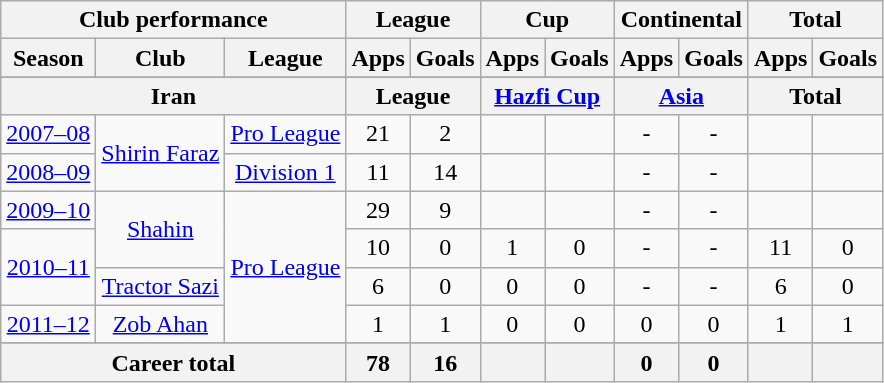<table class="wikitable" style="text-align:center">
<tr>
<th colspan=3>Club performance</th>
<th colspan=2>League</th>
<th colspan=2>Cup</th>
<th colspan=2>Continental</th>
<th colspan=2>Total</th>
</tr>
<tr>
<th>Season</th>
<th>Club</th>
<th>League</th>
<th>Apps</th>
<th>Goals</th>
<th>Apps</th>
<th>Goals</th>
<th>Apps</th>
<th>Goals</th>
<th>Apps</th>
<th>Goals</th>
</tr>
<tr>
</tr>
<tr>
<th colspan=3>Iran</th>
<th colspan=2>League</th>
<th colspan=2><a href='#'>Hazfi Cup</a></th>
<th colspan=2><a href='#'>Asia</a></th>
<th colspan=2>Total</th>
</tr>
<tr>
<td><a href='#'>2007–08</a></td>
<td rowspan="2"><a href='#'>Shirin Faraz</a></td>
<td rowspan="1"><a href='#'>Pro League</a></td>
<td>21</td>
<td>2</td>
<td></td>
<td></td>
<td>-</td>
<td>-</td>
<td></td>
<td></td>
</tr>
<tr>
<td><a href='#'>2008–09</a></td>
<td rowspan="1"><a href='#'>Division 1</a></td>
<td>11</td>
<td>14</td>
<td></td>
<td></td>
<td>-</td>
<td>-</td>
<td></td>
<td></td>
</tr>
<tr>
<td><a href='#'>2009–10</a></td>
<td rowspan="2"><a href='#'>Shahin</a></td>
<td rowspan="4"><a href='#'>Pro League</a></td>
<td>29</td>
<td>9</td>
<td></td>
<td></td>
<td>-</td>
<td>-</td>
<td></td>
<td></td>
</tr>
<tr>
<td rowspan="2"><a href='#'>2010–11</a></td>
<td>10</td>
<td>0</td>
<td>1</td>
<td>0</td>
<td>-</td>
<td>-</td>
<td>11</td>
<td>0</td>
</tr>
<tr>
<td><a href='#'>Tractor Sazi</a></td>
<td>6</td>
<td>0</td>
<td>0</td>
<td>0</td>
<td>-</td>
<td>-</td>
<td>6</td>
<td>0</td>
</tr>
<tr>
<td><a href='#'>2011–12</a></td>
<td rowspan="1"><a href='#'>Zob Ahan</a></td>
<td>1</td>
<td>1</td>
<td>0</td>
<td>0</td>
<td>0</td>
<td>0</td>
<td>1</td>
<td>1</td>
</tr>
<tr>
</tr>
<tr>
<th colspan=3>Career total</th>
<th>78</th>
<th>16</th>
<th></th>
<th></th>
<th>0</th>
<th>0</th>
<th></th>
<th></th>
</tr>
</table>
